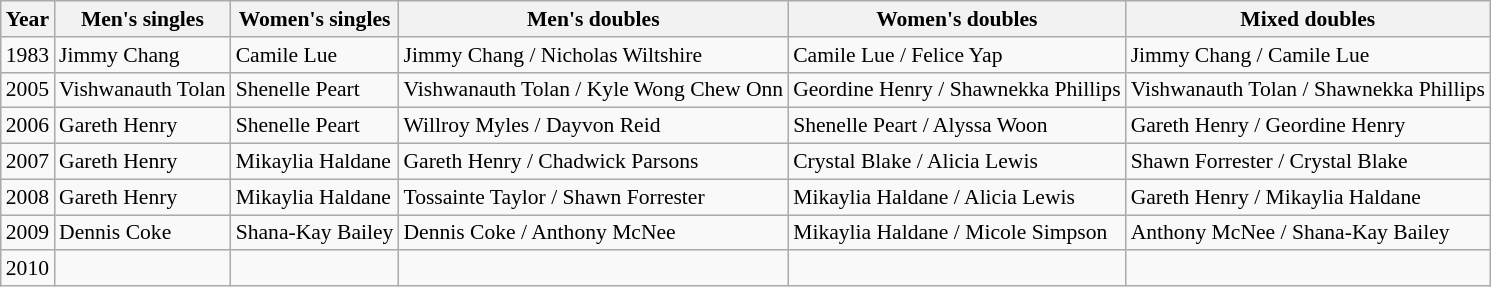<table class=wikitable style="font-size:90%;">
<tr>
<th>Year</th>
<th>Men's singles</th>
<th>Women's singles</th>
<th>Men's doubles</th>
<th>Women's doubles</th>
<th>Mixed doubles</th>
</tr>
<tr>
<td>1983</td>
<td>Jimmy Chang</td>
<td>Camile Lue</td>
<td>Jimmy Chang / Nicholas Wiltshire</td>
<td>Camile Lue / Felice Yap</td>
<td>Jimmy Chang / Camile Lue</td>
</tr>
<tr>
<td>2005</td>
<td>Vishwanauth Tolan</td>
<td>Shenelle Peart</td>
<td>Vishwanauth Tolan / Kyle Wong Chew Onn</td>
<td>Geordine Henry / Shawnekka Phillips</td>
<td>Vishwanauth Tolan  / Shawnekka Phillips</td>
</tr>
<tr>
<td>2006</td>
<td>Gareth Henry</td>
<td>Shenelle Peart</td>
<td>Willroy Myles / Dayvon Reid</td>
<td>Shenelle Peart / Alyssa Woon</td>
<td>Gareth Henry / Geordine Henry</td>
</tr>
<tr>
<td>2007</td>
<td>Gareth Henry</td>
<td>Mikaylia Haldane</td>
<td>Gareth Henry / Chadwick Parsons</td>
<td>Crystal Blake  / Alicia Lewis</td>
<td>Shawn Forrester / Crystal Blake</td>
</tr>
<tr>
<td>2008</td>
<td>Gareth Henry</td>
<td>Mikaylia Haldane</td>
<td>Tossainte Taylor / Shawn Forrester</td>
<td>Mikaylia Haldane / Alicia Lewis</td>
<td>Gareth Henry / Mikaylia Haldane</td>
</tr>
<tr>
<td>2009</td>
<td>Dennis Coke</td>
<td>Shana-Kay Bailey</td>
<td>Dennis Coke / Anthony McNee</td>
<td>Mikaylia Haldane / Micole Simpson</td>
<td>Anthony McNee / Shana-Kay Bailey</td>
</tr>
<tr>
<td>2010</td>
<td></td>
<td></td>
<td></td>
<td></td>
<td></td>
</tr>
</table>
